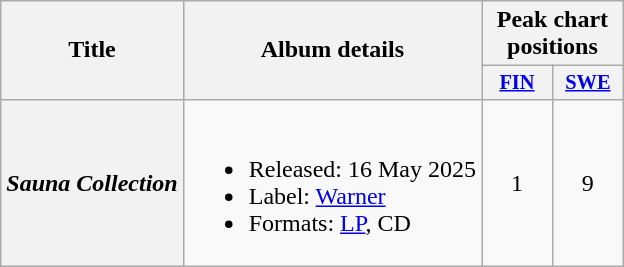<table class="wikitable plainrowheaders" style="text-align:center;">
<tr>
<th scope="col" rowspan="2">Title</th>
<th scope="col" rowspan="2">Album details</th>
<th scope="col" colspan="2">Peak chart positions</th>
</tr>
<tr>
<th scope="col" style="width:3em;font-size:85%;"><a href='#'>FIN</a><br></th>
<th scope="col" style="width:3em;font-size:85%;"><a href='#'>SWE</a><br></th>
</tr>
<tr>
<th scope="row"><em>Sauna Collection</em></th>
<td align=left><br><ul><li>Released: 16 May 2025</li><li>Label: <a href='#'>Warner</a></li><li>Formats: <a href='#'>LP</a>, CD</li></ul></td>
<td>1</td>
<td>9</td>
</tr>
</table>
